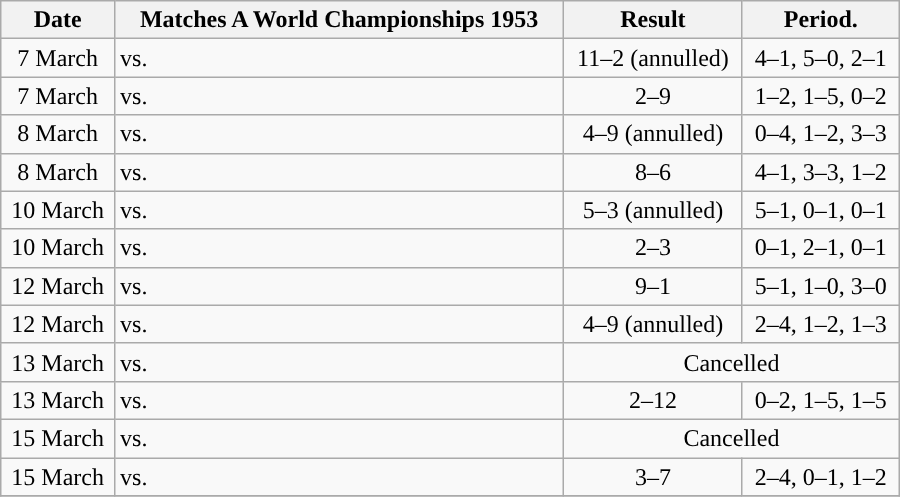<table class="wikitable" style="text-align:center;" width="600px">
<tr>
<th>Date</th>
<th>Matches A World Championships 1953</th>
<th>Result</th>
<th>Period.</th>
</tr>
<tr>
<td>7 March</td>
<td align="left"> vs. </td>
<td>11–2 (annulled)</td>
<td>4–1, 5–0, 2–1</td>
</tr>
<tr>
<td>7 March</td>
<td align="left"> vs. </td>
<td>2–9</td>
<td>1–2, 1–5, 0–2</td>
</tr>
<tr>
<td>8 March</td>
<td align="left"> vs. </td>
<td>4–9 (annulled)</td>
<td>0–4, 1–2, 3–3</td>
</tr>
<tr>
<td>8 March</td>
<td align="left"> vs. </td>
<td>8–6</td>
<td>4–1, 3–3, 1–2</td>
</tr>
<tr>
<td>10 March</td>
<td align="left"> vs. </td>
<td>5–3 (annulled)</td>
<td>5–1, 0–1, 0–1</td>
</tr>
<tr>
<td>10 March</td>
<td align="left"> vs. </td>
<td>2–3</td>
<td>0–1, 2–1, 0–1</td>
</tr>
<tr>
<td>12 March</td>
<td align="left"> vs. </td>
<td>9–1</td>
<td>5–1, 1–0, 3–0</td>
</tr>
<tr>
<td>12 March</td>
<td align="left"> vs. </td>
<td rows="2">4–9 (annulled)</td>
<td>2–4, 1–2, 1–3</td>
</tr>
<tr>
<td>13 March</td>
<td align="left"> vs. </td>
<td colspan="5">Cancelled</td>
</tr>
<tr>
<td>13 March</td>
<td align="left"> vs. </td>
<td>2–12</td>
<td>0–2, 1–5, 1–5</td>
</tr>
<tr>
<td>15 March</td>
<td align="left"> vs. </td>
<td colspan="5">Cancelled</td>
</tr>
<tr>
<td>15 March</td>
<td align="left"> vs. </td>
<td>3–7</td>
<td>2–4, 0–1, 1–2</td>
</tr>
<tr>
</tr>
</table>
